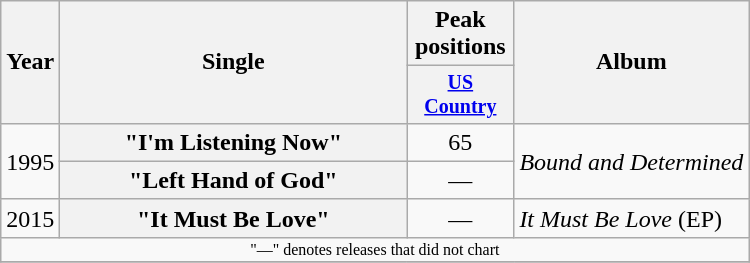<table class="wikitable plainrowheaders" style="text-align:center;">
<tr>
<th rowspan="2">Year</th>
<th rowspan="2" style="width:14em;">Single</th>
<th>Peak positions</th>
<th rowspan="2">Album</th>
</tr>
<tr style="font-size:smaller;">
<th width="65"><a href='#'>US Country</a></th>
</tr>
<tr>
<td rowspan="2">1995</td>
<th scope="row">"I'm Listening Now"</th>
<td>65</td>
<td align="left" rowspan="2"><em>Bound and Determined</em></td>
</tr>
<tr>
<th scope="row">"Left Hand of God"</th>
<td>—</td>
</tr>
<tr>
<td>2015</td>
<th scope="row">"It Must Be Love"</th>
<td>—</td>
<td align="left"><em>It Must Be Love</em> (EP)</td>
</tr>
<tr>
<td colspan="4" style="font-size:8pt">"—" denotes releases that did not chart</td>
</tr>
<tr>
</tr>
</table>
